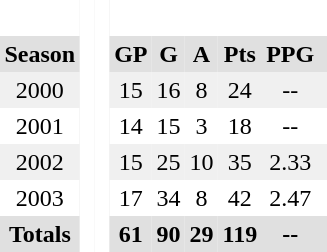<table BORDER="0" CELLPADDING="3" CELLSPACING="0">
<tr ALIGN="center" bgcolor="#e0e0e0">
<th colspan="1" bgcolor="#ffffff"> </th>
<th rowspan="99" bgcolor="#ffffff"> </th>
<th rowspan="99" bgcolor="#ffffff"> </th>
</tr>
<tr ALIGN="center" bgcolor="#e0e0e0">
<th>Season</th>
<th>GP</th>
<th>G</th>
<th>A</th>
<th>Pts</th>
<th>PPG</th>
<th></th>
</tr>
<tr ALIGN="center" bgcolor="#f0f0f0">
<td>2000</td>
<td>15</td>
<td>16</td>
<td>8</td>
<td>24</td>
<td>--</td>
<td></td>
</tr>
<tr ALIGN="center">
<td>2001</td>
<td>14</td>
<td>15</td>
<td>3</td>
<td>18</td>
<td>--</td>
<td></td>
</tr>
<tr ALIGN="center" bgcolor="#f0f0f0">
<td>2002</td>
<td>15</td>
<td>25</td>
<td>10</td>
<td>35</td>
<td>2.33</td>
<td></td>
</tr>
<tr ALIGN="center">
<td>2003</td>
<td>17</td>
<td>34</td>
<td>8</td>
<td>42</td>
<td>2.47</td>
<td></td>
</tr>
<tr ALIGN="center" bgcolor="#e0e0e0">
<th colspan="1.5">Totals</th>
<th>61</th>
<th>90</th>
<th>29</th>
<th>119</th>
<th>--</th>
<th></th>
</tr>
</table>
